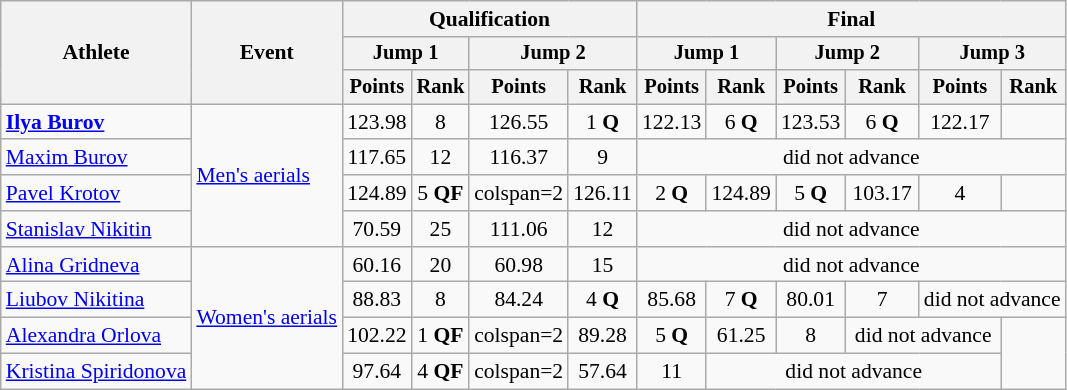<table class="wikitable" style="font-size:90%">
<tr>
<th rowspan="3">Athlete</th>
<th rowspan="3">Event</th>
<th colspan=4>Qualification</th>
<th colspan=6>Final</th>
</tr>
<tr style="font-size:95%">
<th colspan=2>Jump 1</th>
<th colspan=2>Jump 2</th>
<th colspan=2>Jump 1</th>
<th colspan=2>Jump 2</th>
<th colspan=2>Jump 3</th>
</tr>
<tr style="font-size:95%">
<th>Points</th>
<th>Rank</th>
<th>Points</th>
<th>Rank</th>
<th>Points</th>
<th>Rank</th>
<th>Points</th>
<th>Rank</th>
<th>Points</th>
<th>Rank</th>
</tr>
<tr align=center>
<td align=left><strong><a href='#'>Ilya Burov</a></strong></td>
<td align="left" rowspan=4><a href='#'>Men's aerials</a></td>
<td>123.98</td>
<td>8</td>
<td>126.55</td>
<td>1 <strong>Q</strong></td>
<td>122.13</td>
<td>6 <strong>Q</strong></td>
<td>123.53</td>
<td>6 <strong>Q</strong></td>
<td>122.17</td>
<td></td>
</tr>
<tr align=center>
<td align=left><a href='#'>Maxim Burov</a></td>
<td>117.65</td>
<td>12</td>
<td>116.37</td>
<td>9</td>
<td colspan=6>did not advance</td>
</tr>
<tr align=center>
<td align=left><a href='#'>Pavel Krotov</a></td>
<td>124.89</td>
<td>5 <strong>QF</strong></td>
<td>colspan=2 </td>
<td>126.11</td>
<td>2 <strong>Q</strong></td>
<td>124.89</td>
<td>5 <strong>Q</strong></td>
<td>103.17</td>
<td>4</td>
</tr>
<tr align=center>
<td align=left><a href='#'>Stanislav Nikitin</a></td>
<td>70.59</td>
<td>25</td>
<td>111.06</td>
<td>12</td>
<td colspan=6>did not advance</td>
</tr>
<tr align=center>
<td align=left><a href='#'>Alina Gridneva</a></td>
<td align=left rowspan=4><a href='#'>Women's aerials</a></td>
<td>60.16</td>
<td>20</td>
<td>60.98</td>
<td>15</td>
<td colspan=6>did not advance</td>
</tr>
<tr align=center>
<td align=left><a href='#'>Liubov Nikitina</a></td>
<td>88.83</td>
<td>8</td>
<td>84.24</td>
<td>4 <strong>Q</strong></td>
<td>85.68</td>
<td>7 <strong>Q</strong></td>
<td>80.01</td>
<td>7</td>
<td colspan=2>did not advance</td>
</tr>
<tr align=center>
<td align=left><a href='#'>Alexandra Orlova</a></td>
<td>102.22</td>
<td>1 <strong>QF</strong></td>
<td>colspan=2 </td>
<td>89.28</td>
<td>5 <strong>Q</strong></td>
<td>61.25</td>
<td>8</td>
<td colspan=2>did not advance</td>
</tr>
<tr align=center>
<td align=left><a href='#'>Kristina Spiridonova</a></td>
<td>97.64</td>
<td>4 <strong>QF</strong></td>
<td>colspan=2 </td>
<td>57.64</td>
<td>11</td>
<td colspan=4>did not advance</td>
</tr>
</table>
